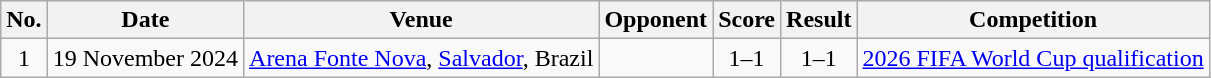<table class="wikitable sortable">
<tr>
<th>No.</th>
<th>Date</th>
<th>Venue</th>
<th>Opponent</th>
<th>Score</th>
<th>Result</th>
<th>Competition</th>
</tr>
<tr>
<td align="center">1</td>
<td>19 November 2024</td>
<td><a href='#'>Arena Fonte Nova</a>, <a href='#'>Salvador</a>, Brazil</td>
<td></td>
<td align="center">1–1</td>
<td align="center">1–1</td>
<td><a href='#'>2026 FIFA World Cup qualification</a></td>
</tr>
</table>
